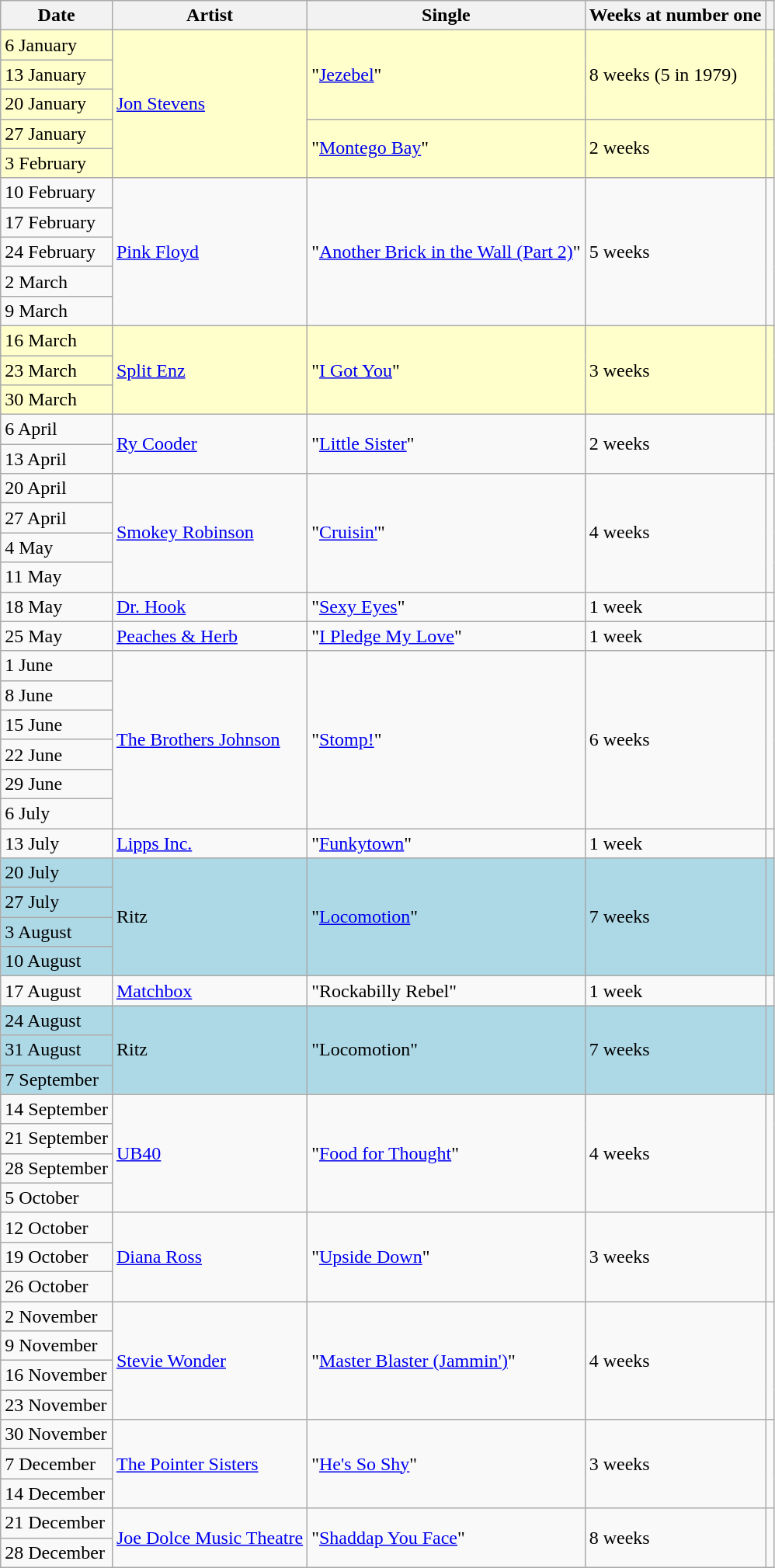<table class="wikitable">
<tr>
<th>Date</th>
<th>Artist</th>
<th>Single</th>
<th>Weeks at number one</th>
<th></th>
</tr>
<tr bgcolor="#FFFFCC">
<td>6 January</td>
<td rowspan="5"><a href='#'>Jon Stevens</a></td>
<td rowspan="3">"<a href='#'>Jezebel</a>"</td>
<td rowspan="3">8 weeks (5 in 1979)</td>
<td rowspan="3"></td>
</tr>
<tr bgcolor="#FFFFCC">
<td>13 January</td>
</tr>
<tr bgcolor="#FFFFCC">
<td>20 January</td>
</tr>
<tr bgcolor="#FFFFCC">
<td>27 January</td>
<td rowspan="2">"<a href='#'>Montego Bay</a>"</td>
<td rowspan="2">2 weeks</td>
<td rowspan="2"></td>
</tr>
<tr bgcolor="#FFFFCC">
<td>3 February</td>
</tr>
<tr>
<td>10 February</td>
<td rowspan="5"><a href='#'>Pink Floyd</a></td>
<td rowspan="5">"<a href='#'>Another Brick in the Wall (Part 2)</a>"</td>
<td rowspan="5">5 weeks</td>
<td rowspan="5"></td>
</tr>
<tr>
<td>17 February</td>
</tr>
<tr>
<td>24 February</td>
</tr>
<tr>
<td>2 March</td>
</tr>
<tr>
<td>9 March</td>
</tr>
<tr bgcolor="#FFFFCC">
<td>16 March</td>
<td rowspan="3"><a href='#'>Split Enz</a></td>
<td rowspan="3">"<a href='#'>I Got You</a>"</td>
<td rowspan="3">3 weeks</td>
<td rowspan="3"></td>
</tr>
<tr bgcolor="#FFFFCC">
<td>23 March</td>
</tr>
<tr bgcolor="#FFFFCC">
<td>30 March</td>
</tr>
<tr>
<td>6 April</td>
<td rowspan="2"><a href='#'>Ry Cooder</a></td>
<td rowspan="2">"<a href='#'>Little Sister</a>"</td>
<td rowspan="2">2 weeks</td>
<td rowspan="2"></td>
</tr>
<tr>
<td>13 April</td>
</tr>
<tr>
<td>20 April</td>
<td rowspan="4"><a href='#'>Smokey Robinson</a></td>
<td rowspan="4">"<a href='#'>Cruisin'</a>"</td>
<td rowspan="4">4 weeks</td>
<td rowspan="4"></td>
</tr>
<tr>
<td>27 April</td>
</tr>
<tr>
<td>4 May</td>
</tr>
<tr>
<td>11 May</td>
</tr>
<tr>
<td>18 May</td>
<td><a href='#'>Dr. Hook</a></td>
<td>"<a href='#'>Sexy Eyes</a>"</td>
<td>1 week</td>
<td></td>
</tr>
<tr>
<td>25 May</td>
<td><a href='#'>Peaches & Herb</a></td>
<td>"<a href='#'>I Pledge My Love</a>"</td>
<td>1 week</td>
<td></td>
</tr>
<tr>
<td>1 June</td>
<td rowspan="6"><a href='#'>The Brothers Johnson</a></td>
<td rowspan="6">"<a href='#'>Stomp!</a>"</td>
<td rowspan="6">6 weeks</td>
<td rowspan="6"></td>
</tr>
<tr>
<td>8 June</td>
</tr>
<tr>
<td>15 June</td>
</tr>
<tr>
<td>22 June</td>
</tr>
<tr>
<td>29 June</td>
</tr>
<tr>
<td>6 July</td>
</tr>
<tr>
<td>13 July</td>
<td><a href='#'>Lipps Inc.</a></td>
<td>"<a href='#'>Funkytown</a>"</td>
<td>1 week</td>
<td></td>
</tr>
<tr bgcolor="lightblue">
<td>20 July</td>
<td rowspan="4">Ritz</td>
<td rowspan="4">"<a href='#'>Locomotion</a>"</td>
<td rowspan="4">7 weeks</td>
<td rowspan="4"></td>
</tr>
<tr bgcolor="lightblue">
<td>27 July</td>
</tr>
<tr bgcolor="lightblue">
<td>3 August</td>
</tr>
<tr bgcolor="lightblue">
<td>10 August</td>
</tr>
<tr>
<td>17 August</td>
<td><a href='#'>Matchbox</a></td>
<td>"Rockabilly Rebel"</td>
<td>1 week</td>
<td></td>
</tr>
<tr bgcolor="lightblue">
<td>24 August</td>
<td rowspan="3">Ritz</td>
<td rowspan="3">"Locomotion"</td>
<td rowspan="3">7 weeks</td>
<td rowspan="3"></td>
</tr>
<tr bgcolor="lightblue">
<td>31 August</td>
</tr>
<tr bgcolor="lightblue">
<td>7 September</td>
</tr>
<tr>
<td>14 September</td>
<td rowspan="4"><a href='#'>UB40</a></td>
<td rowspan="4">"<a href='#'>Food for Thought</a>"</td>
<td rowspan="4">4 weeks</td>
<td rowspan="4"></td>
</tr>
<tr>
<td>21 September</td>
</tr>
<tr>
<td>28 September</td>
</tr>
<tr>
<td>5 October</td>
</tr>
<tr>
<td>12 October</td>
<td rowspan="3"><a href='#'>Diana Ross</a></td>
<td rowspan="3">"<a href='#'>Upside Down</a>"</td>
<td rowspan="3">3 weeks</td>
<td rowspan="3"></td>
</tr>
<tr>
<td>19 October</td>
</tr>
<tr>
<td>26 October</td>
</tr>
<tr>
<td>2 November</td>
<td rowspan="4"><a href='#'>Stevie Wonder</a></td>
<td rowspan="4">"<a href='#'>Master Blaster (Jammin')</a>"</td>
<td rowspan="4">4 weeks</td>
<td rowspan="4"></td>
</tr>
<tr>
<td>9 November</td>
</tr>
<tr>
<td>16 November</td>
</tr>
<tr>
<td>23 November</td>
</tr>
<tr>
<td>30 November</td>
<td rowspan="3"><a href='#'>The Pointer Sisters</a></td>
<td rowspan="3">"<a href='#'>He's So Shy</a>"</td>
<td rowspan="3">3 weeks</td>
<td rowspan="3"></td>
</tr>
<tr>
<td>7 December</td>
</tr>
<tr>
<td>14 December</td>
</tr>
<tr>
<td>21 December</td>
<td rowspan="2"><a href='#'>Joe Dolce Music Theatre</a></td>
<td rowspan="2">"<a href='#'>Shaddap You Face</a>"</td>
<td rowspan="2">8 weeks</td>
<td rowspan="2"></td>
</tr>
<tr>
<td>28 December</td>
</tr>
</table>
